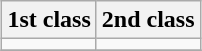<table class="wikitable" style="margin:1em auto;">
<tr>
<th>1st class</th>
<th>2nd class</th>
</tr>
<tr>
<td></td>
<td></td>
</tr>
<tr>
</tr>
</table>
